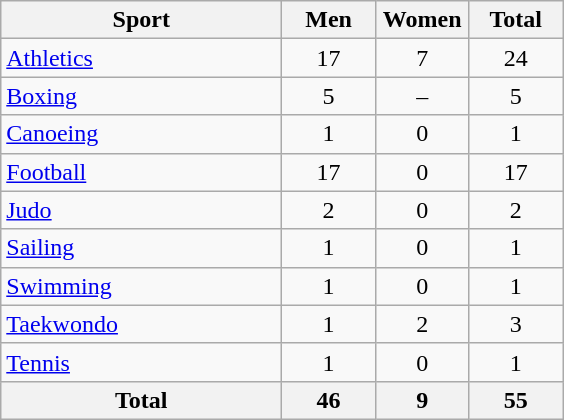<table class="wikitable sortable" style="text-align:center;">
<tr>
<th width=180>Sport</th>
<th width=55>Men</th>
<th width=55>Women</th>
<th width=55>Total</th>
</tr>
<tr>
<td align=left><a href='#'>Athletics</a></td>
<td>17</td>
<td>7</td>
<td>24</td>
</tr>
<tr>
<td align=left><a href='#'>Boxing</a></td>
<td>5</td>
<td>–</td>
<td>5</td>
</tr>
<tr>
<td align=left><a href='#'>Canoeing</a></td>
<td>1</td>
<td>0</td>
<td>1</td>
</tr>
<tr>
<td align=left><a href='#'>Football</a></td>
<td>17</td>
<td>0</td>
<td>17</td>
</tr>
<tr>
<td align=left><a href='#'>Judo</a></td>
<td>2</td>
<td>0</td>
<td>2</td>
</tr>
<tr>
<td align=left><a href='#'>Sailing</a></td>
<td>1</td>
<td>0</td>
<td>1</td>
</tr>
<tr>
<td align=left><a href='#'>Swimming</a></td>
<td>1</td>
<td>0</td>
<td>1</td>
</tr>
<tr>
<td align=left><a href='#'>Taekwondo</a></td>
<td>1</td>
<td>2</td>
<td>3</td>
</tr>
<tr>
<td align=left><a href='#'>Tennis</a></td>
<td>1</td>
<td>0</td>
<td>1</td>
</tr>
<tr>
<th>Total</th>
<th>46</th>
<th>9</th>
<th>55</th>
</tr>
</table>
